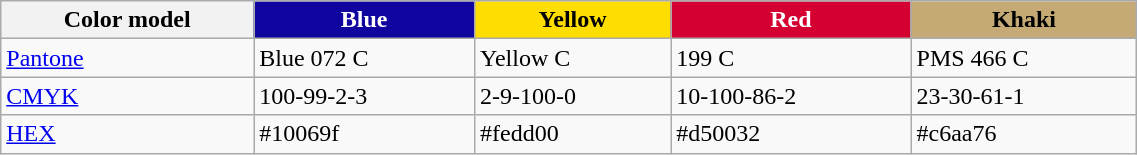<table class="wikitable" width="60%" style="white-space: nowrap; text-align: left">
<tr>
<th>Color model</th>
<th style="background-color:#10069f; color:#FFFFFF">Blue</th>
<th style="background-color:#fedd00; color:#000000">Yellow</th>
<th style="background-color:#d50032; color:#FFFFFF">Red</th>
<th style="background-color:#c6aa76; color:#000000">Khaki</th>
</tr>
<tr>
<td><a href='#'>Pantone</a></td>
<td>Blue 072 C</td>
<td>Yellow C</td>
<td>199 C</td>
<td>PMS 466 C</td>
</tr>
<tr>
<td><a href='#'>CMYK</a></td>
<td>100-99-2-3</td>
<td>2-9-100-0</td>
<td>10-100-86-2</td>
<td>23-30-61-1</td>
</tr>
<tr>
<td><a href='#'>HEX</a></td>
<td>#10069f</td>
<td>#fedd00</td>
<td>#d50032</td>
<td>#c6aa76</td>
</tr>
</table>
